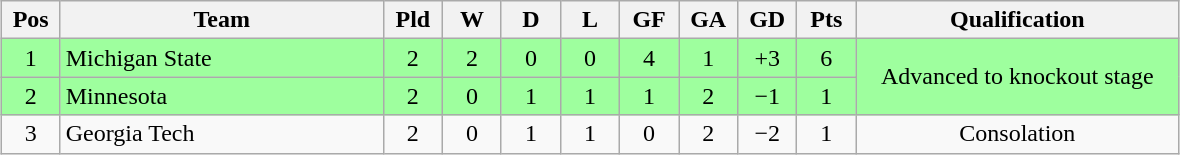<table class="wikitable" style="text-align:center; margin: 1em auto">
<tr>
<th style="width:2em">Pos</th>
<th style="width:13em">Team</th>
<th style="width:2em">Pld</th>
<th style="width:2em">W</th>
<th style="width:2em">D</th>
<th style="width:2em">L</th>
<th style="width:2em">GF</th>
<th style="width:2em">GA</th>
<th style="width:2em">GD</th>
<th style="width:2em">Pts</th>
<th style="width:13em">Qualification</th>
</tr>
<tr bgcolor="#9eff9e">
<td>1</td>
<td style="text-align:left">Michigan State</td>
<td>2</td>
<td>2</td>
<td>0</td>
<td>0</td>
<td>4</td>
<td>1</td>
<td>+3</td>
<td>6</td>
<td rowspan="2">Advanced to knockout stage</td>
</tr>
<tr bgcolor="#9eff9e">
<td>2</td>
<td style="text-align:left">Minnesota</td>
<td>2</td>
<td>0</td>
<td>1</td>
<td>1</td>
<td>1</td>
<td>2</td>
<td>−1</td>
<td>1</td>
</tr>
<tr>
<td>3</td>
<td style="text-align:left">Georgia Tech</td>
<td>2</td>
<td>0</td>
<td>1</td>
<td>1</td>
<td>0</td>
<td>2</td>
<td>−2</td>
<td>1</td>
<td>Consolation</td>
</tr>
</table>
